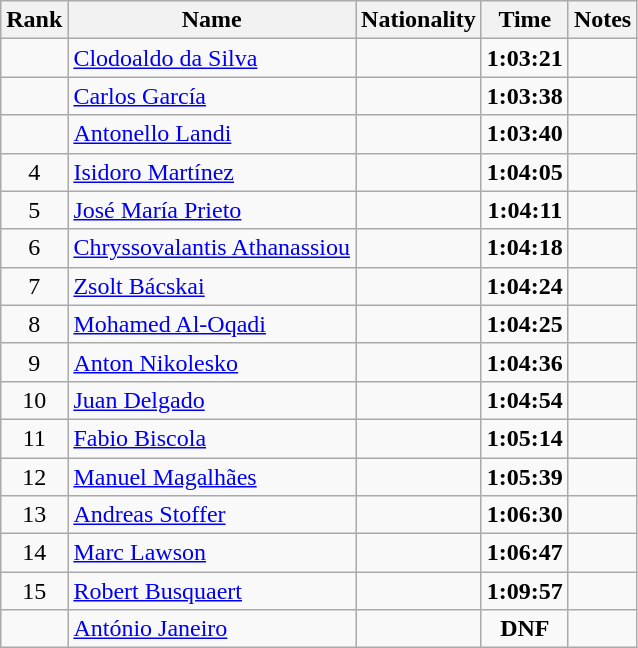<table class="wikitable sortable" style="text-align:center">
<tr>
<th>Rank</th>
<th>Name</th>
<th>Nationality</th>
<th>Time</th>
<th>Notes</th>
</tr>
<tr>
<td></td>
<td align=left><a href='#'>Clodoaldo da Silva</a></td>
<td align=left></td>
<td><strong>1:03:21</strong></td>
<td></td>
</tr>
<tr>
<td></td>
<td align=left><a href='#'>Carlos García</a></td>
<td align=left></td>
<td><strong>1:03:38</strong></td>
<td></td>
</tr>
<tr>
<td></td>
<td align=left><a href='#'>Antonello Landi</a></td>
<td align=left></td>
<td><strong>1:03:40</strong></td>
<td></td>
</tr>
<tr>
<td>4</td>
<td align=left><a href='#'>Isidoro Martínez</a></td>
<td align=left></td>
<td><strong>1:04:05</strong></td>
<td></td>
</tr>
<tr>
<td>5</td>
<td align=left><a href='#'>José María Prieto</a></td>
<td align=left></td>
<td><strong>1:04:11</strong></td>
<td></td>
</tr>
<tr>
<td>6</td>
<td align=left><a href='#'>Chryssovalantis Athanassiou</a></td>
<td align=left></td>
<td><strong>1:04:18</strong></td>
<td></td>
</tr>
<tr>
<td>7</td>
<td align=left><a href='#'>Zsolt Bácskai</a></td>
<td align=left></td>
<td><strong>1:04:24</strong></td>
<td></td>
</tr>
<tr>
<td>8</td>
<td align=left><a href='#'>Mohamed Al-Oqadi</a></td>
<td align=left></td>
<td><strong>1:04:25</strong></td>
<td></td>
</tr>
<tr>
<td>9</td>
<td align=left><a href='#'>Anton Nikolesko</a></td>
<td align=left></td>
<td><strong>1:04:36</strong></td>
<td></td>
</tr>
<tr>
<td>10</td>
<td align=left><a href='#'>Juan Delgado</a></td>
<td align=left></td>
<td><strong>1:04:54</strong></td>
<td></td>
</tr>
<tr>
<td>11</td>
<td align=left><a href='#'>Fabio Biscola</a></td>
<td align=left></td>
<td><strong>1:05:14</strong></td>
<td></td>
</tr>
<tr>
<td>12</td>
<td align=left><a href='#'>Manuel Magalhães</a></td>
<td align=left></td>
<td><strong>1:05:39</strong></td>
<td></td>
</tr>
<tr>
<td>13</td>
<td align=left><a href='#'>Andreas Stoffer</a></td>
<td align=left></td>
<td><strong>1:06:30</strong></td>
<td></td>
</tr>
<tr>
<td>14</td>
<td align=left><a href='#'>Marc Lawson</a></td>
<td align=left></td>
<td><strong>1:06:47</strong></td>
<td></td>
</tr>
<tr>
<td>15</td>
<td align=left><a href='#'>Robert Busquaert</a></td>
<td align=left></td>
<td><strong>1:09:57</strong></td>
<td></td>
</tr>
<tr>
<td></td>
<td align=left><a href='#'>António Janeiro</a></td>
<td align=left></td>
<td><strong>DNF</strong></td>
<td></td>
</tr>
</table>
